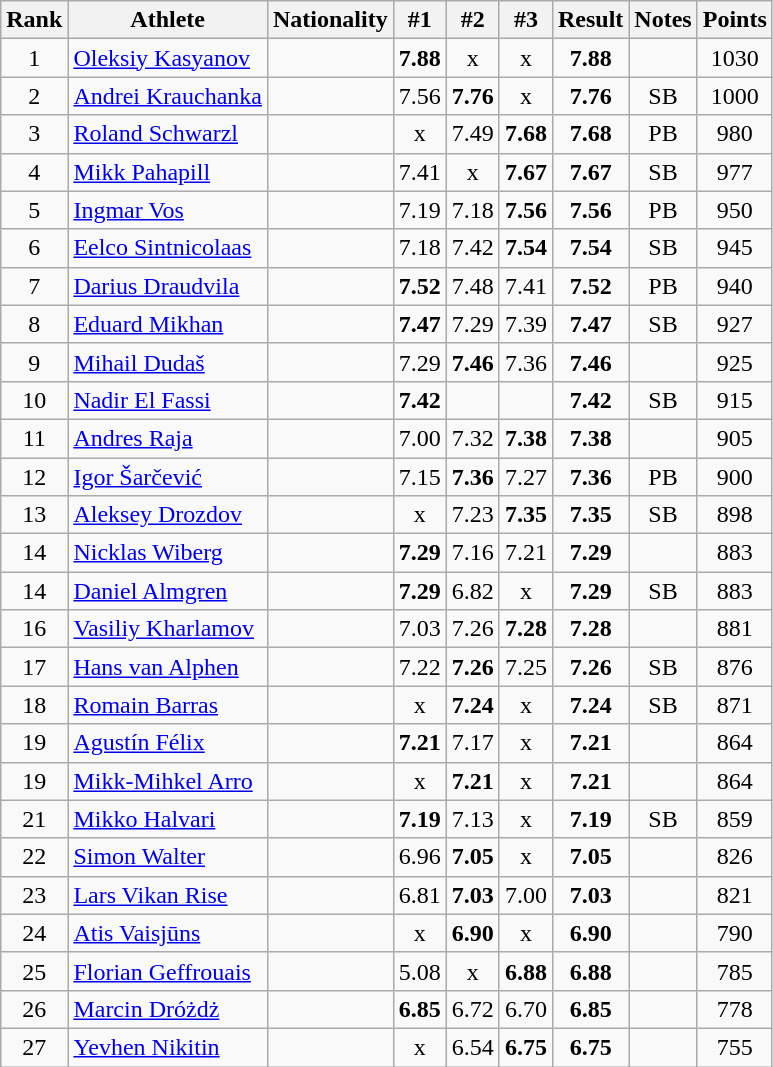<table class="wikitable sortable" style="text-align:center">
<tr>
<th>Rank</th>
<th>Athlete</th>
<th>Nationality</th>
<th>#1</th>
<th>#2</th>
<th>#3</th>
<th>Result</th>
<th>Notes</th>
<th>Points</th>
</tr>
<tr>
<td>1</td>
<td align="left"><a href='#'>Oleksiy Kasyanov</a></td>
<td align=left></td>
<td><strong>7.88</strong></td>
<td>x</td>
<td>x</td>
<td><strong>7.88</strong></td>
<td></td>
<td>1030</td>
</tr>
<tr>
<td>2</td>
<td align="left"><a href='#'>Andrei Krauchanka</a></td>
<td align=left></td>
<td>7.56</td>
<td><strong>7.76</strong></td>
<td>x</td>
<td><strong>7.76</strong></td>
<td>SB</td>
<td>1000</td>
</tr>
<tr>
<td>3</td>
<td align="left"><a href='#'>Roland Schwarzl</a></td>
<td align=left></td>
<td>x</td>
<td>7.49</td>
<td><strong>7.68</strong></td>
<td><strong>7.68</strong></td>
<td>PB</td>
<td>980</td>
</tr>
<tr>
<td>4</td>
<td align="left"><a href='#'>Mikk Pahapill</a></td>
<td align=left></td>
<td>7.41</td>
<td>x</td>
<td><strong>7.67</strong></td>
<td><strong>7.67</strong></td>
<td>SB</td>
<td>977</td>
</tr>
<tr>
<td>5</td>
<td align="left"><a href='#'>Ingmar Vos</a></td>
<td align=left></td>
<td>7.19</td>
<td>7.18</td>
<td><strong>7.56</strong></td>
<td><strong>7.56</strong></td>
<td>PB</td>
<td>950</td>
</tr>
<tr>
<td>6</td>
<td align="left"><a href='#'>Eelco Sintnicolaas</a></td>
<td align=left></td>
<td>7.18</td>
<td>7.42</td>
<td><strong>7.54</strong></td>
<td><strong>7.54</strong></td>
<td>SB</td>
<td>945</td>
</tr>
<tr>
<td>7</td>
<td align="left"><a href='#'>Darius Draudvila</a></td>
<td align=left></td>
<td><strong>7.52</strong></td>
<td>7.48</td>
<td>7.41</td>
<td><strong>7.52</strong></td>
<td>PB</td>
<td>940</td>
</tr>
<tr>
<td>8</td>
<td align="left"><a href='#'>Eduard Mikhan</a></td>
<td align=left></td>
<td><strong>7.47</strong></td>
<td>7.29</td>
<td>7.39</td>
<td><strong>7.47</strong></td>
<td>SB</td>
<td>927</td>
</tr>
<tr>
<td>9</td>
<td align="left"><a href='#'>Mihail Dudaš</a></td>
<td align=left></td>
<td>7.29</td>
<td><strong>7.46</strong></td>
<td>7.36</td>
<td><strong>7.46</strong></td>
<td></td>
<td>925</td>
</tr>
<tr>
<td>10</td>
<td align="left"><a href='#'>Nadir El Fassi</a></td>
<td align=left></td>
<td><strong>7.42</strong></td>
<td></td>
<td></td>
<td><strong>7.42</strong></td>
<td>SB</td>
<td>915</td>
</tr>
<tr>
<td>11</td>
<td align="left"><a href='#'>Andres Raja</a></td>
<td align=left></td>
<td>7.00</td>
<td>7.32</td>
<td><strong>7.38</strong></td>
<td><strong>7.38</strong></td>
<td></td>
<td>905</td>
</tr>
<tr>
<td>12</td>
<td align="left"><a href='#'>Igor Šarčević</a></td>
<td align=left></td>
<td>7.15</td>
<td><strong>7.36</strong></td>
<td>7.27</td>
<td><strong>7.36</strong></td>
<td>PB</td>
<td>900</td>
</tr>
<tr>
<td>13</td>
<td align="left"><a href='#'>Aleksey Drozdov</a></td>
<td align=left></td>
<td>x</td>
<td>7.23</td>
<td><strong>7.35</strong></td>
<td><strong>7.35</strong></td>
<td>SB</td>
<td>898</td>
</tr>
<tr>
<td>14</td>
<td align="left"><a href='#'>Nicklas Wiberg</a></td>
<td align=left></td>
<td><strong>7.29</strong></td>
<td>7.16</td>
<td>7.21</td>
<td><strong>7.29</strong></td>
<td></td>
<td>883</td>
</tr>
<tr>
<td>14</td>
<td align="left"><a href='#'>Daniel Almgren</a></td>
<td align=left></td>
<td><strong>7.29</strong></td>
<td>6.82</td>
<td>x</td>
<td><strong>7.29</strong></td>
<td>SB</td>
<td>883</td>
</tr>
<tr>
<td>16</td>
<td align="left"><a href='#'>Vasiliy Kharlamov</a></td>
<td align=left></td>
<td>7.03</td>
<td>7.26</td>
<td><strong>7.28</strong></td>
<td><strong>7.28</strong></td>
<td></td>
<td>881</td>
</tr>
<tr>
<td>17</td>
<td align="left"><a href='#'>Hans van Alphen</a></td>
<td align=left></td>
<td>7.22</td>
<td><strong>7.26</strong></td>
<td>7.25</td>
<td><strong>7.26</strong></td>
<td>SB</td>
<td>876</td>
</tr>
<tr>
<td>18</td>
<td align="left"><a href='#'>Romain Barras</a></td>
<td align=left></td>
<td>x</td>
<td><strong>7.24</strong></td>
<td>x</td>
<td><strong>7.24</strong></td>
<td>SB</td>
<td>871</td>
</tr>
<tr>
<td>19</td>
<td align="left"><a href='#'>Agustín Félix</a></td>
<td align=left></td>
<td><strong>7.21</strong></td>
<td>7.17</td>
<td>x</td>
<td><strong>7.21</strong></td>
<td></td>
<td>864</td>
</tr>
<tr>
<td>19</td>
<td align="left"><a href='#'>Mikk-Mihkel Arro</a></td>
<td align=left></td>
<td>x</td>
<td><strong>7.21</strong></td>
<td>x</td>
<td><strong>7.21</strong></td>
<td></td>
<td>864</td>
</tr>
<tr>
<td>21</td>
<td align="left"><a href='#'>Mikko Halvari</a></td>
<td align=left></td>
<td><strong>7.19</strong></td>
<td>7.13</td>
<td>x</td>
<td><strong>7.19</strong></td>
<td>SB</td>
<td>859</td>
</tr>
<tr>
<td>22</td>
<td align="left"><a href='#'>Simon Walter</a></td>
<td align=left></td>
<td>6.96</td>
<td><strong>7.05</strong></td>
<td>x</td>
<td><strong>7.05</strong></td>
<td></td>
<td>826</td>
</tr>
<tr>
<td>23</td>
<td align="left"><a href='#'>Lars Vikan Rise</a></td>
<td align=left></td>
<td>6.81</td>
<td><strong>7.03</strong></td>
<td>7.00</td>
<td><strong>7.03</strong></td>
<td></td>
<td>821</td>
</tr>
<tr>
<td>24</td>
<td align="left"><a href='#'>Atis Vaisjūns</a></td>
<td align=left></td>
<td>x</td>
<td><strong>6.90</strong></td>
<td>x</td>
<td><strong>6.90</strong></td>
<td></td>
<td>790</td>
</tr>
<tr>
<td>25</td>
<td align="left"><a href='#'>Florian Geffrouais</a></td>
<td align=left></td>
<td>5.08</td>
<td>x</td>
<td><strong>6.88</strong></td>
<td><strong>6.88</strong></td>
<td></td>
<td>785</td>
</tr>
<tr>
<td>26</td>
<td align="left"><a href='#'>Marcin Dróżdż</a></td>
<td align=left></td>
<td><strong>6.85</strong></td>
<td>6.72</td>
<td>6.70</td>
<td><strong>6.85</strong></td>
<td></td>
<td>778</td>
</tr>
<tr>
<td>27</td>
<td align="left"><a href='#'>Yevhen Nikitin</a></td>
<td align=left></td>
<td>x</td>
<td>6.54</td>
<td><strong>6.75</strong></td>
<td><strong>6.75</strong></td>
<td></td>
<td>755</td>
</tr>
</table>
